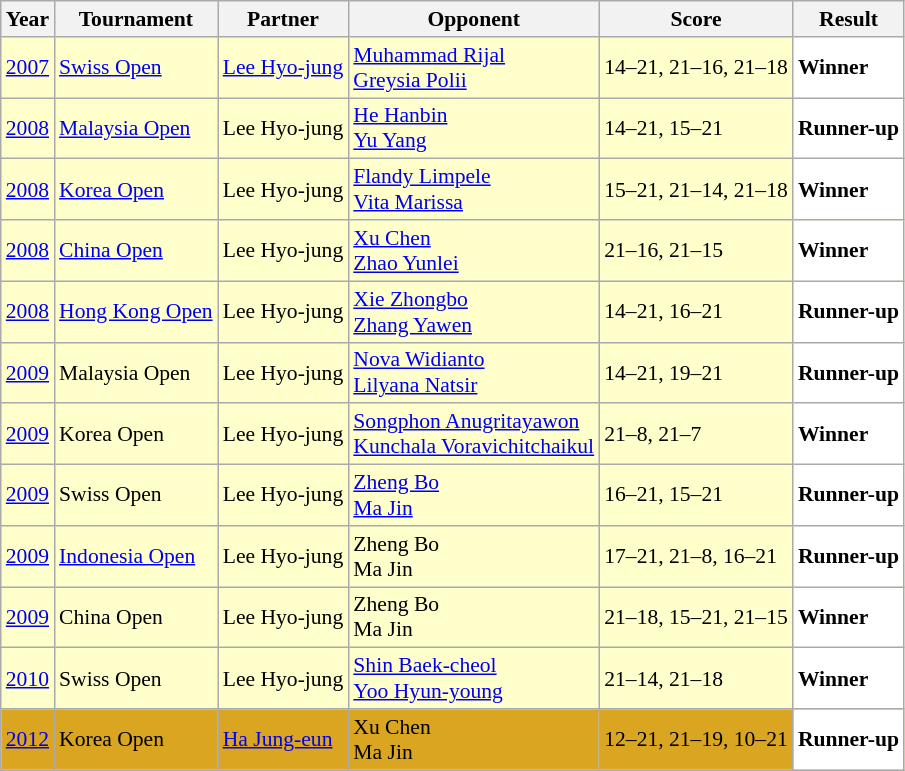<table class="sortable wikitable" style="font-size: 90%;">
<tr>
<th>Year</th>
<th>Tournament</th>
<th>Partner</th>
<th>Opponent</th>
<th>Score</th>
<th>Result</th>
</tr>
<tr style="background:#FFFFCC">
<td align="center"><a href='#'>2007</a></td>
<td align="left"><a href='#'>Swiss Open</a></td>
<td align="left"> <a href='#'>Lee Hyo-jung</a></td>
<td align="left"> <a href='#'>Muhammad Rijal</a> <br>  <a href='#'>Greysia Polii</a></td>
<td align="left">14–21, 21–16, 21–18</td>
<td style="text-align:left; background:white"> <strong>Winner</strong></td>
</tr>
<tr style="background:#FFFFCC">
<td align="center"><a href='#'>2008</a></td>
<td align="left"><a href='#'>Malaysia Open</a></td>
<td align="left"> Lee Hyo-jung</td>
<td align="left"> <a href='#'>He Hanbin</a> <br>  <a href='#'>Yu Yang</a></td>
<td align="left">14–21, 15–21</td>
<td style="text-align:left; background:white"> <strong>Runner-up</strong></td>
</tr>
<tr style="background:#FFFFCC">
<td align="center"><a href='#'>2008</a></td>
<td align="left"><a href='#'>Korea Open</a></td>
<td align="left"> Lee Hyo-jung</td>
<td align="left"> <a href='#'>Flandy Limpele</a> <br>  <a href='#'>Vita Marissa</a></td>
<td align="left">15–21, 21–14, 21–18</td>
<td style="text-align:left; background:white"> <strong>Winner</strong></td>
</tr>
<tr style="background:#FFFFCC">
<td align="center"><a href='#'>2008</a></td>
<td align="left"><a href='#'>China Open</a></td>
<td align="left"> Lee Hyo-jung</td>
<td align="left"> <a href='#'>Xu Chen</a> <br>  <a href='#'>Zhao Yunlei</a></td>
<td align="left">21–16, 21–15</td>
<td style="text-align:left; background:white"> <strong>Winner</strong></td>
</tr>
<tr style="background:#FFFFCC">
<td align="center"><a href='#'>2008</a></td>
<td align="left"><a href='#'>Hong Kong Open</a></td>
<td align="left"> Lee Hyo-jung</td>
<td align="left"> <a href='#'>Xie Zhongbo</a> <br>  <a href='#'>Zhang Yawen</a></td>
<td align="left">14–21, 16–21</td>
<td style="text-align:left; background:white"> <strong>Runner-up</strong></td>
</tr>
<tr style="background:#FFFFCC">
<td align="center"><a href='#'>2009</a></td>
<td align="left">Malaysia Open</td>
<td align="left"> Lee Hyo-jung</td>
<td align="left"> <a href='#'>Nova Widianto</a> <br>  <a href='#'>Lilyana Natsir</a></td>
<td align="left">14–21, 19–21</td>
<td style="text-align:left; background:white"> <strong>Runner-up</strong></td>
</tr>
<tr style="background:#FFFFCC">
<td align="center"><a href='#'>2009</a></td>
<td align="left">Korea Open</td>
<td align="left"> Lee Hyo-jung</td>
<td align="left"> <a href='#'>Songphon Anugritayawon</a> <br>  <a href='#'>Kunchala Voravichitchaikul</a></td>
<td align="left">21–8, 21–7</td>
<td style="text-align:left; background:white"> <strong>Winner</strong></td>
</tr>
<tr style="background:#FFFFCC">
<td align="center"><a href='#'>2009</a></td>
<td align="left">Swiss Open</td>
<td align="left"> Lee Hyo-jung</td>
<td align="left"> <a href='#'>Zheng Bo</a> <br>  <a href='#'>Ma Jin</a></td>
<td align="left">16–21, 15–21</td>
<td style="text-align:left; background:white"> <strong>Runner-up</strong></td>
</tr>
<tr style="background:#FFFFCC">
<td align="center"><a href='#'>2009</a></td>
<td align="left"><a href='#'>Indonesia Open</a></td>
<td align="left"> Lee Hyo-jung</td>
<td align="left"> Zheng Bo <br>  Ma Jin</td>
<td align="left">17–21, 21–8, 16–21</td>
<td style="text-align:left; background:white"> <strong>Runner-up</strong></td>
</tr>
<tr style="background:#FFFFCC">
<td align="center"><a href='#'>2009</a></td>
<td align="left">China Open</td>
<td align="left"> Lee Hyo-jung</td>
<td align="left"> Zheng Bo <br>  Ma Jin</td>
<td align="left">21–18, 15–21, 21–15</td>
<td style="text-align:left; background:white"> <strong>Winner</strong></td>
</tr>
<tr style="background:#FFFFCC">
<td align="center"><a href='#'>2010</a></td>
<td align="left">Swiss Open</td>
<td align="left"> Lee Hyo-jung</td>
<td align="left"> <a href='#'>Shin Baek-cheol</a> <br>  <a href='#'>Yoo Hyun-young</a></td>
<td align="left">21–14, 21–18</td>
<td style="text-align:left; background:white"> <strong>Winner</strong></td>
</tr>
<tr style="background:#DAA520">
<td align="center"><a href='#'>2012</a></td>
<td align="left">Korea Open</td>
<td align="left"> <a href='#'>Ha Jung-eun</a></td>
<td align="left"> Xu Chen <br>  Ma Jin</td>
<td align="left">12–21, 21–19, 10–21</td>
<td style="text-align:left; background:white"> <strong>Runner-up</strong></td>
</tr>
</table>
